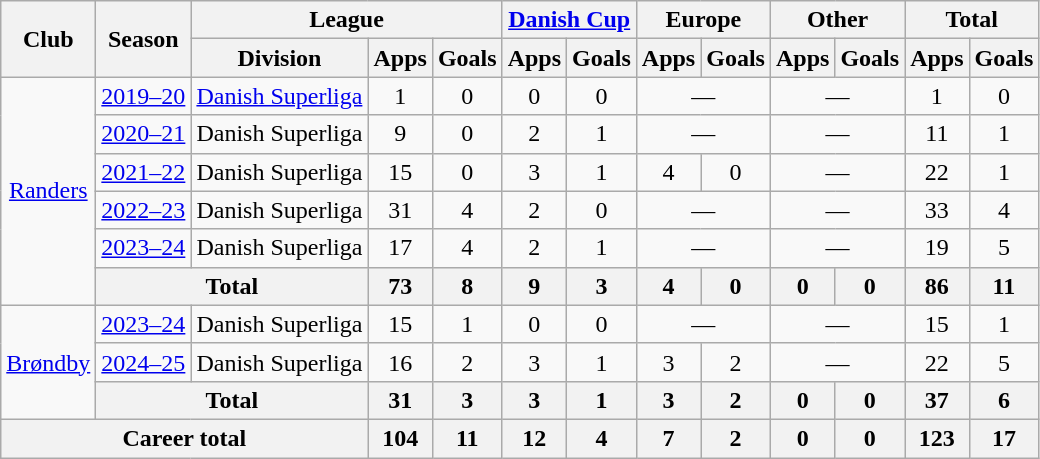<table class="wikitable" style="text-align: center">
<tr>
<th rowspan="2">Club</th>
<th rowspan="2">Season</th>
<th colspan="3">League</th>
<th colspan="2"><a href='#'>Danish Cup</a></th>
<th colspan="2">Europe</th>
<th colspan="2">Other</th>
<th colspan="2">Total</th>
</tr>
<tr>
<th>Division</th>
<th>Apps</th>
<th>Goals</th>
<th>Apps</th>
<th>Goals</th>
<th>Apps</th>
<th>Goals</th>
<th>Apps</th>
<th>Goals</th>
<th>Apps</th>
<th>Goals</th>
</tr>
<tr>
<td rowspan="6"><a href='#'>Randers</a></td>
<td><a href='#'>2019–20</a></td>
<td><a href='#'>Danish Superliga</a></td>
<td>1</td>
<td>0</td>
<td>0</td>
<td>0</td>
<td colspan="2">—</td>
<td colspan="2">—</td>
<td>1</td>
<td>0</td>
</tr>
<tr>
<td><a href='#'>2020–21</a></td>
<td>Danish Superliga</td>
<td>9</td>
<td>0</td>
<td>2</td>
<td>1</td>
<td colspan="2">—</td>
<td colspan="2">—</td>
<td>11</td>
<td>1</td>
</tr>
<tr>
<td><a href='#'>2021–22</a></td>
<td>Danish Superliga</td>
<td>15</td>
<td>0</td>
<td>3</td>
<td>1</td>
<td>4</td>
<td>0</td>
<td colspan="2">—</td>
<td>22</td>
<td>1</td>
</tr>
<tr>
<td><a href='#'>2022–23</a></td>
<td>Danish Superliga</td>
<td>31</td>
<td>4</td>
<td>2</td>
<td>0</td>
<td colspan="2">—</td>
<td colspan="2">—</td>
<td>33</td>
<td>4</td>
</tr>
<tr>
<td><a href='#'>2023–24</a></td>
<td>Danish Superliga</td>
<td>17</td>
<td>4</td>
<td>2</td>
<td>1</td>
<td colspan="2">—</td>
<td colspan="2">—</td>
<td>19</td>
<td>5</td>
</tr>
<tr>
<th colspan="2">Total</th>
<th>73</th>
<th>8</th>
<th>9</th>
<th>3</th>
<th>4</th>
<th>0</th>
<th>0</th>
<th>0</th>
<th>86</th>
<th>11</th>
</tr>
<tr>
<td rowspan="3"><a href='#'>Brøndby</a></td>
<td><a href='#'>2023–24</a></td>
<td>Danish Superliga</td>
<td>15</td>
<td>1</td>
<td>0</td>
<td>0</td>
<td colspan="2">—</td>
<td colspan="2">—</td>
<td>15</td>
<td>1</td>
</tr>
<tr>
<td><a href='#'>2024–25</a></td>
<td>Danish Superliga</td>
<td>16</td>
<td>2</td>
<td>3</td>
<td>1</td>
<td>3</td>
<td>2</td>
<td colspan="2">—</td>
<td>22</td>
<td>5</td>
</tr>
<tr>
<th colspan="2">Total</th>
<th>31</th>
<th>3</th>
<th>3</th>
<th>1</th>
<th>3</th>
<th>2</th>
<th>0</th>
<th>0</th>
<th>37</th>
<th>6</th>
</tr>
<tr>
<th colspan="3">Career total</th>
<th>104</th>
<th>11</th>
<th>12</th>
<th>4</th>
<th>7</th>
<th>2</th>
<th>0</th>
<th>0</th>
<th>123</th>
<th>17</th>
</tr>
</table>
